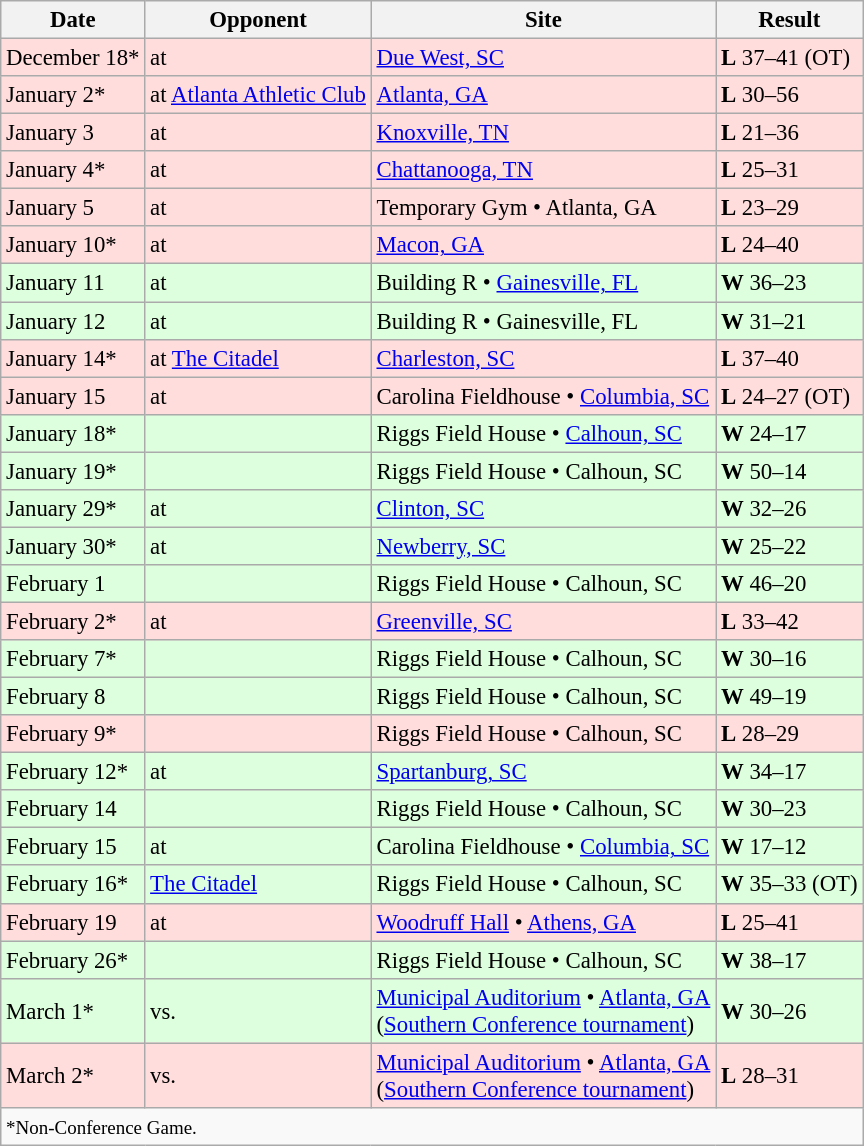<table class="wikitable" style="font-size:95%;">
<tr>
<th>Date</th>
<th>Opponent</th>
<th>Site</th>
<th>Result</th>
</tr>
<tr style="background: #ffdddd;">
<td>December 18*</td>
<td>at </td>
<td><a href='#'>Due West, SC</a></td>
<td><strong>L</strong> 37–41 (OT)</td>
</tr>
<tr style="background: #ffdddd;">
<td>January 2*</td>
<td>at <a href='#'>Atlanta Athletic Club</a></td>
<td><a href='#'>Atlanta, GA</a></td>
<td><strong>L</strong> 30–56</td>
</tr>
<tr style="background: #ffdddd;">
<td>January 3</td>
<td>at </td>
<td><a href='#'>Knoxville, TN</a></td>
<td><strong>L</strong> 21–36</td>
</tr>
<tr style="background: #ffdddd;">
<td>January 4*</td>
<td>at </td>
<td><a href='#'>Chattanooga, TN</a></td>
<td><strong>L</strong> 25–31</td>
</tr>
<tr style="background: #ffdddd;">
<td>January 5</td>
<td>at </td>
<td>Temporary Gym • Atlanta, GA</td>
<td><strong>L</strong> 23–29</td>
</tr>
<tr style="background: #ffdddd;">
<td>January 10*</td>
<td>at </td>
<td><a href='#'>Macon, GA</a></td>
<td><strong>L</strong> 24–40</td>
</tr>
<tr style="background: #ddffdd;">
<td>January 11</td>
<td>at </td>
<td>Building R • <a href='#'>Gainesville, FL</a></td>
<td><strong>W</strong> 36–23</td>
</tr>
<tr style="background: #ddffdd;">
<td>January 12</td>
<td>at </td>
<td>Building R • Gainesville, FL</td>
<td><strong>W</strong> 31–21</td>
</tr>
<tr style="background: #ffdddd;">
<td>January 14*</td>
<td>at <a href='#'>The Citadel</a></td>
<td><a href='#'>Charleston, SC</a></td>
<td><strong>L</strong> 37–40</td>
</tr>
<tr style="background: #ffdddd;">
<td>January 15</td>
<td>at </td>
<td>Carolina Fieldhouse • <a href='#'>Columbia, SC</a></td>
<td><strong>L</strong> 24–27 (OT)</td>
</tr>
<tr style="background: #ddffdd;">
<td>January 18*</td>
<td></td>
<td>Riggs Field House • <a href='#'>Calhoun, SC</a></td>
<td><strong>W</strong> 24–17</td>
</tr>
<tr style="background: #ddffdd;">
<td>January 19*</td>
<td></td>
<td>Riggs Field House • Calhoun, SC</td>
<td><strong>W</strong> 50–14</td>
</tr>
<tr style="background: #ddffdd;">
<td>January 29*</td>
<td>at </td>
<td><a href='#'>Clinton, SC</a></td>
<td><strong>W</strong> 32–26</td>
</tr>
<tr style="background: #ddffdd;">
<td>January 30*</td>
<td>at </td>
<td><a href='#'>Newberry, SC</a></td>
<td><strong>W</strong> 25–22</td>
</tr>
<tr style="background: #ddffdd;">
<td>February 1</td>
<td></td>
<td>Riggs Field House • Calhoun, SC</td>
<td><strong>W</strong> 46–20</td>
</tr>
<tr style="background: #ffdddd;">
<td>February 2*</td>
<td>at </td>
<td><a href='#'>Greenville, SC</a></td>
<td><strong>L</strong> 33–42</td>
</tr>
<tr style="background: #ddffdd;">
<td>February 7*</td>
<td></td>
<td>Riggs Field House • Calhoun, SC</td>
<td><strong>W</strong> 30–16</td>
</tr>
<tr style="background: #ddffdd;">
<td>February 8</td>
<td></td>
<td>Riggs Field House • Calhoun, SC</td>
<td><strong>W</strong> 49–19</td>
</tr>
<tr style="background: #ffdddd;">
<td>February 9*</td>
<td></td>
<td>Riggs Field House • Calhoun, SC</td>
<td><strong>L</strong> 28–29</td>
</tr>
<tr style="background: #ddffdd;">
<td>February 12*</td>
<td>at </td>
<td><a href='#'>Spartanburg, SC</a></td>
<td><strong>W</strong> 34–17</td>
</tr>
<tr style="background: #ddffdd;">
<td>February 14</td>
<td></td>
<td>Riggs Field House • Calhoun, SC</td>
<td><strong>W</strong> 30–23</td>
</tr>
<tr style="background: #ddffdd;">
<td>February 15</td>
<td>at </td>
<td>Carolina Fieldhouse • <a href='#'>Columbia, SC</a></td>
<td><strong>W</strong> 17–12</td>
</tr>
<tr style="background: #ddffdd;">
<td>February 16*</td>
<td><a href='#'>The Citadel</a></td>
<td>Riggs Field House • Calhoun, SC</td>
<td><strong>W</strong> 35–33 (OT)</td>
</tr>
<tr style="background: #ffdddd;">
<td>February 19</td>
<td>at </td>
<td><a href='#'>Woodruff Hall</a> • <a href='#'>Athens, GA</a></td>
<td><strong>L</strong> 25–41</td>
</tr>
<tr style="background: #ddffdd;">
<td>February 26*</td>
<td></td>
<td>Riggs Field House • Calhoun, SC</td>
<td><strong>W</strong> 38–17</td>
</tr>
<tr style="background: #ddffdd;">
<td>March 1*</td>
<td>vs. </td>
<td><a href='#'>Municipal Auditorium</a> • <a href='#'>Atlanta, GA</a><br>(<a href='#'>Southern Conference tournament</a>)</td>
<td><strong>W</strong> 30–26</td>
</tr>
<tr style="background: #ffdddd;">
<td>March 2*</td>
<td>vs. </td>
<td><a href='#'>Municipal Auditorium</a> • <a href='#'>Atlanta, GA</a><br>(<a href='#'>Southern Conference tournament</a>)</td>
<td><strong>L</strong> 28–31</td>
</tr>
<tr style="background:#f9f9f9;">
<td colspan=4><small>*Non-Conference Game.</small></td>
</tr>
</table>
